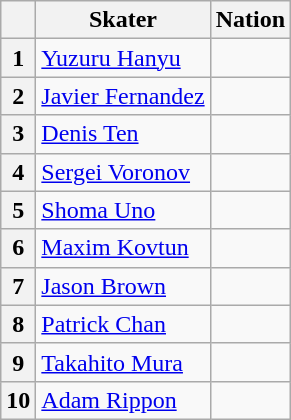<table class="wikitable sortable" style="text-align:left">
<tr>
<th scope="col"></th>
<th scope="col">Skater</th>
<th scope="col">Nation</th>
</tr>
<tr>
<th scope="row">1</th>
<td><a href='#'>Yuzuru Hanyu</a></td>
<td></td>
</tr>
<tr>
<th scope="row">2</th>
<td><a href='#'>Javier Fernandez</a></td>
<td></td>
</tr>
<tr>
<th scope="row">3</th>
<td><a href='#'>Denis Ten</a></td>
<td></td>
</tr>
<tr>
<th scope="row">4</th>
<td><a href='#'>Sergei Voronov</a></td>
<td></td>
</tr>
<tr>
<th scope="row">5</th>
<td><a href='#'>Shoma Uno</a></td>
<td></td>
</tr>
<tr>
<th scope="row">6</th>
<td><a href='#'>Maxim Kovtun</a></td>
<td></td>
</tr>
<tr>
<th scope="row">7</th>
<td><a href='#'>Jason Brown</a></td>
<td></td>
</tr>
<tr>
<th scope="row">8</th>
<td><a href='#'>Patrick Chan</a></td>
<td></td>
</tr>
<tr>
<th scope="row">9</th>
<td><a href='#'>Takahito Mura</a></td>
<td></td>
</tr>
<tr>
<th scope="row">10</th>
<td><a href='#'>Adam Rippon</a></td>
<td></td>
</tr>
</table>
